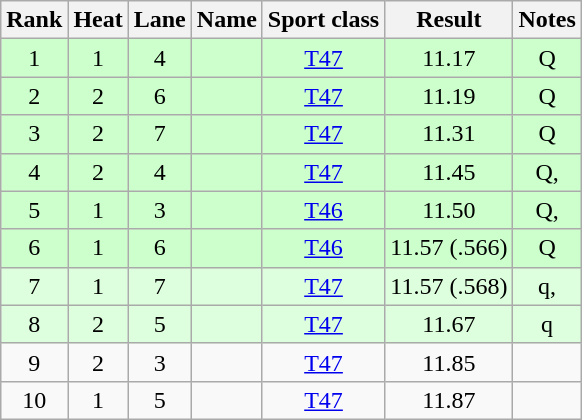<table class="wikitable sortable" style="text-align:center">
<tr>
<th>Rank</th>
<th>Heat</th>
<th>Lane</th>
<th>Name</th>
<th>Sport class</th>
<th>Result</th>
<th>Notes</th>
</tr>
<tr bgcolor=ccffcc>
<td>1</td>
<td>1</td>
<td>4</td>
<td align="left"></td>
<td><a href='#'>T47</a></td>
<td>11.17</td>
<td>Q</td>
</tr>
<tr bgcolor=ccffcc>
<td>2</td>
<td>2</td>
<td>6</td>
<td align="left"></td>
<td><a href='#'>T47</a></td>
<td>11.19</td>
<td>Q</td>
</tr>
<tr bgcolor=ccffcc>
<td>3</td>
<td>2</td>
<td>7</td>
<td align="left"></td>
<td><a href='#'>T47</a></td>
<td>11.31</td>
<td>Q</td>
</tr>
<tr bgcolor=ccffcc>
<td>4</td>
<td>2</td>
<td>4</td>
<td align="left"></td>
<td><a href='#'>T47</a></td>
<td>11.45</td>
<td>Q, </td>
</tr>
<tr bgcolor=ccffcc>
<td>5</td>
<td>1</td>
<td>3</td>
<td align="left"></td>
<td><a href='#'>T46</a></td>
<td>11.50</td>
<td>Q, </td>
</tr>
<tr bgcolor=ccffcc>
<td>6</td>
<td>1</td>
<td>6</td>
<td align="left"></td>
<td><a href='#'>T46</a></td>
<td>11.57 (.566)</td>
<td>Q</td>
</tr>
<tr bgcolor=ddffdd>
<td>7</td>
<td>1</td>
<td>7</td>
<td align="left"></td>
<td><a href='#'>T47</a></td>
<td>11.57 (.568)</td>
<td>q, </td>
</tr>
<tr bgcolor=ddffdd>
<td>8</td>
<td>2</td>
<td>5</td>
<td align="left"></td>
<td><a href='#'>T47</a></td>
<td>11.67</td>
<td>q</td>
</tr>
<tr>
<td>9</td>
<td>2</td>
<td>3</td>
<td align="left"></td>
<td><a href='#'>T47</a></td>
<td>11.85</td>
<td></td>
</tr>
<tr>
<td>10</td>
<td>1</td>
<td>5</td>
<td align="left"></td>
<td><a href='#'>T47</a></td>
<td>11.87</td>
<td></td>
</tr>
</table>
